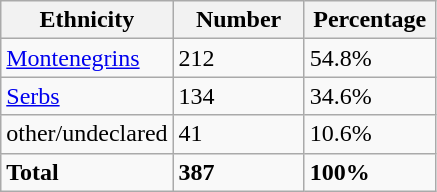<table class="wikitable">
<tr>
<th width="100px">Ethnicity</th>
<th width="80px">Number</th>
<th width="80px">Percentage</th>
</tr>
<tr>
<td><a href='#'>Montenegrins</a></td>
<td>212</td>
<td>54.8%</td>
</tr>
<tr>
<td><a href='#'>Serbs</a></td>
<td>134</td>
<td>34.6%</td>
</tr>
<tr>
<td>other/undeclared</td>
<td>41</td>
<td>10.6%</td>
</tr>
<tr>
<td><strong>Total</strong></td>
<td><strong>387</strong></td>
<td><strong>100%</strong></td>
</tr>
</table>
